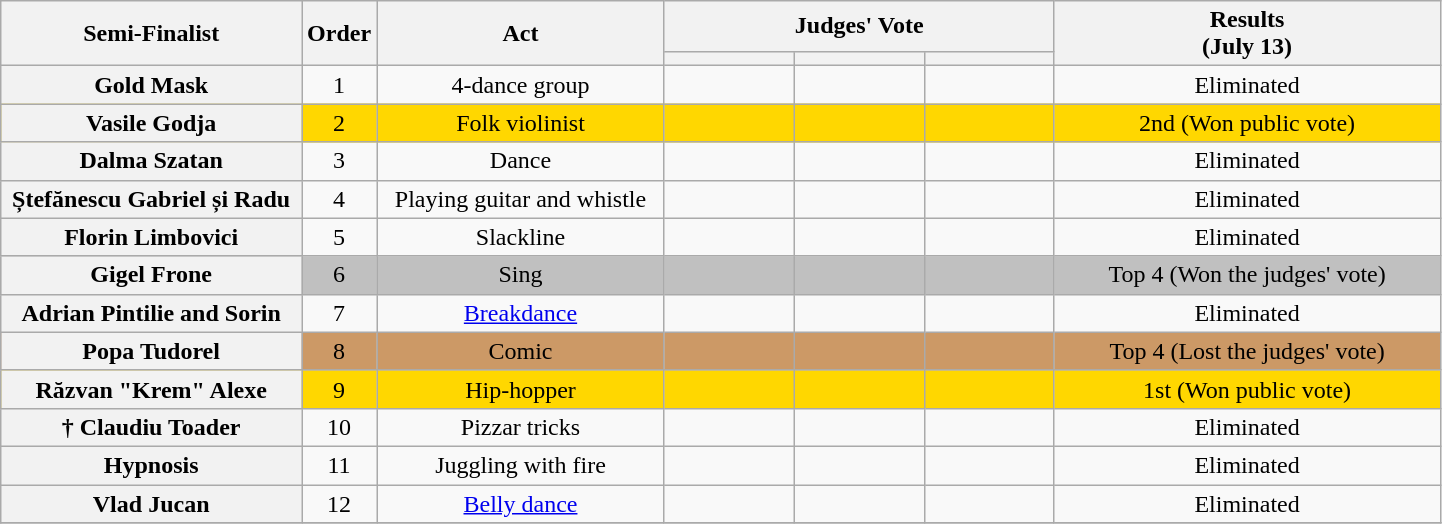<table class="wikitable plainrowheaders sortable" style="text-align:center" width="76%;">
<tr>
<th scope="col" rowspan="2" class="unsortable" style="width:17em;">Semi-Finalist</th>
<th scope="col" rowspan="2" style="width:1em;">Order</th>
<th scope="col" rowspan="2" class="unsortable" style="width:16em;">Act</th>
<th scope="col" colspan="3" class="unsortable" style="width:24em;">Judges' Vote</th>
<th scope="col" rowspan="2" style="width:23em;">Results <br> (July 13)</th>
</tr>
<tr>
<th scope="col" class="unsortable" style="width:6em;"></th>
<th scope="col" class="unsortable" style="width:6em;"></th>
<th scope="col" class="unsortable" style="width:6em;"></th>
</tr>
<tr>
<th scope="row">Gold Mask</th>
<td>1</td>
<td>4-dance group</td>
<td></td>
<td></td>
<td></td>
<td>Eliminated</td>
</tr>
<tr style="background:gold;">
<th scope="row">Vasile Godja</th>
<td>2</td>
<td>Folk violinist</td>
<td></td>
<td></td>
<td></td>
<td>2nd (Won public vote)</td>
</tr>
<tr>
<th scope="row">Dalma Szatan</th>
<td>3</td>
<td>Dance</td>
<td></td>
<td></td>
<td></td>
<td>Eliminated</td>
</tr>
<tr>
<th scope="row">Ștefănescu Gabriel și Radu</th>
<td>4</td>
<td>Playing guitar and whistle</td>
<td></td>
<td></td>
<td></td>
<td>Eliminated</td>
</tr>
<tr>
<th scope="row">Florin Limbovici</th>
<td>5</td>
<td>Slackline</td>
<td></td>
<td></td>
<td></td>
<td>Eliminated</td>
</tr>
<tr style="background:silver;">
<th scope="row">Gigel Frone</th>
<td>6</td>
<td>Sing</td>
<td></td>
<td></td>
<td></td>
<td>Top 4 (Won the judges' vote)</td>
</tr>
<tr>
<th scope="row">Adrian Pintilie and Sorin</th>
<td>7</td>
<td><a href='#'>Breakdance</a></td>
<td></td>
<td></td>
<td></td>
<td>Eliminated</td>
</tr>
<tr style="background:#c96;">
<th scope="row">Popa Tudorel</th>
<td>8</td>
<td>Comic</td>
<td></td>
<td></td>
<td></td>
<td>Top 4 (Lost the judges' vote)</td>
</tr>
<tr style="background:gold;">
<th scope="row">Răzvan "Krem" Alexe</th>
<td>9</td>
<td>Hip-hopper</td>
<td></td>
<td></td>
<td></td>
<td>1st (Won public vote)</td>
</tr>
<tr>
<th scope="row">† Claudiu Toader</th>
<td>10</td>
<td>Pizzar tricks</td>
<td></td>
<td></td>
<td></td>
<td>Eliminated</td>
</tr>
<tr>
<th scope="row">Hypnosis</th>
<td>11</td>
<td>Juggling with fire</td>
<td></td>
<td></td>
<td></td>
<td>Eliminated</td>
</tr>
<tr>
<th scope="row">Vlad Jucan</th>
<td>12</td>
<td><a href='#'>Belly dance</a></td>
<td></td>
<td></td>
<td></td>
<td>Eliminated</td>
</tr>
<tr>
</tr>
</table>
